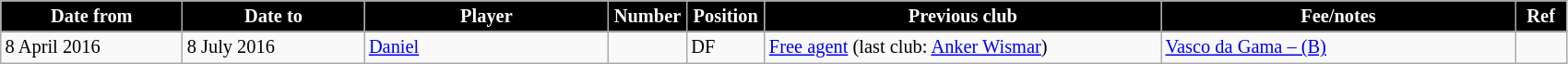<table class="wikitable" style="text-align:left; font-size:85%;">
<tr>
<th style="background:#000000; color:white; width:125px;">Date from</th>
<th style="background:#000000; color:white; width:125px;">Date to</th>
<th style="background:#000000; color:white; width:170px;">Player</th>
<th style="background:#000000; color:white; width:50px;">Number</th>
<th style="background:#000000; color:white; width:50px;">Position</th>
<th style="background:#000000; color:white; width:280px;">Previous club</th>
<th style="background:#000000; color:white; width:250px;">Fee/notes</th>
<th style="background:#000000; color:white; width:30px;">Ref</th>
</tr>
<tr>
<td>8 April 2016</td>
<td>8 July 2016</td>
<td> <a href='#'>Daniel</a></td>
<td></td>
<td>DF</td>
<td><a href='#'>Free agent</a> (last club:  <a href='#'>Anker Wismar</a>)</td>
<td><a href='#'>Vasco da Gama – (B)</a></td>
<td></td>
</tr>
</table>
